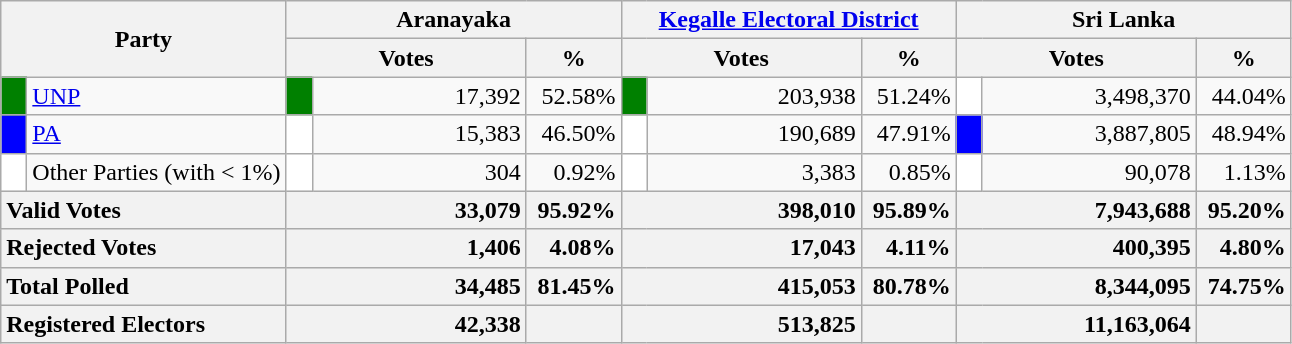<table class="wikitable">
<tr>
<th colspan="2" width="144px"rowspan="2">Party</th>
<th colspan="3" width="216px">Aranayaka</th>
<th colspan="3" width="216px"><a href='#'>Kegalle Electoral District</a></th>
<th colspan="3" width="216px">Sri Lanka</th>
</tr>
<tr>
<th colspan="2" width="144px">Votes</th>
<th>%</th>
<th colspan="2" width="144px">Votes</th>
<th>%</th>
<th colspan="2" width="144px">Votes</th>
<th>%</th>
</tr>
<tr>
<td style="background-color:green;" width="10px"></td>
<td style="text-align:left;"><a href='#'>UNP</a></td>
<td style="background-color:green;" width="10px"></td>
<td style="text-align:right;">17,392</td>
<td style="text-align:right;">52.58%</td>
<td style="background-color:green;" width="10px"></td>
<td style="text-align:right;">203,938</td>
<td style="text-align:right;">51.24%</td>
<td style="background-color:white;" width="10px"></td>
<td style="text-align:right;">3,498,370</td>
<td style="text-align:right;">44.04%</td>
</tr>
<tr>
<td style="background-color:blue;" width="10px"></td>
<td style="text-align:left;"><a href='#'>PA</a></td>
<td style="background-color:white;" width="10px"></td>
<td style="text-align:right;">15,383</td>
<td style="text-align:right;">46.50%</td>
<td style="background-color:white;" width="10px"></td>
<td style="text-align:right;">190,689</td>
<td style="text-align:right;">47.91%</td>
<td style="background-color:blue;" width="10px"></td>
<td style="text-align:right;">3,887,805</td>
<td style="text-align:right;">48.94%</td>
</tr>
<tr>
<td style="background-color:white;" width="10px"></td>
<td style="text-align:left;">Other Parties (with < 1%)</td>
<td style="background-color:white;" width="10px"></td>
<td style="text-align:right;">304</td>
<td style="text-align:right;">0.92%</td>
<td style="background-color:white;" width="10px"></td>
<td style="text-align:right;">3,383</td>
<td style="text-align:right;">0.85%</td>
<td style="background-color:white;" width="10px"></td>
<td style="text-align:right;">90,078</td>
<td style="text-align:right;">1.13%</td>
</tr>
<tr>
<th colspan="2" width="144px"style="text-align:left;">Valid Votes</th>
<th style="text-align:right;"colspan="2" width="144px">33,079</th>
<th style="text-align:right;">95.92%</th>
<th style="text-align:right;"colspan="2" width="144px">398,010</th>
<th style="text-align:right;">95.89%</th>
<th style="text-align:right;"colspan="2" width="144px">7,943,688</th>
<th style="text-align:right;">95.20%</th>
</tr>
<tr>
<th colspan="2" width="144px"style="text-align:left;">Rejected Votes</th>
<th style="text-align:right;"colspan="2" width="144px">1,406</th>
<th style="text-align:right;">4.08%</th>
<th style="text-align:right;"colspan="2" width="144px">17,043</th>
<th style="text-align:right;">4.11%</th>
<th style="text-align:right;"colspan="2" width="144px">400,395</th>
<th style="text-align:right;">4.80%</th>
</tr>
<tr>
<th colspan="2" width="144px"style="text-align:left;">Total Polled</th>
<th style="text-align:right;"colspan="2" width="144px">34,485</th>
<th style="text-align:right;">81.45%</th>
<th style="text-align:right;"colspan="2" width="144px">415,053</th>
<th style="text-align:right;">80.78%</th>
<th style="text-align:right;"colspan="2" width="144px">8,344,095</th>
<th style="text-align:right;">74.75%</th>
</tr>
<tr>
<th colspan="2" width="144px"style="text-align:left;">Registered Electors</th>
<th style="text-align:right;"colspan="2" width="144px">42,338</th>
<th></th>
<th style="text-align:right;"colspan="2" width="144px">513,825</th>
<th></th>
<th style="text-align:right;"colspan="2" width="144px">11,163,064</th>
<th></th>
</tr>
</table>
